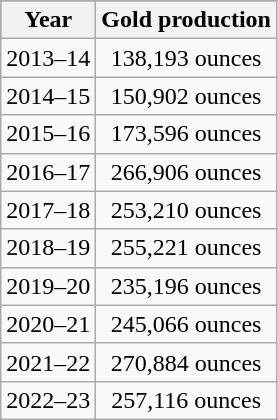<table class="wikitable">
<tr style="text-align:center; background:#daa520;">
<th>Year</th>
<th>Gold production</th>
</tr>
<tr style="text-align:center;">
<td>2013–14</td>
<td>138,193 ounces </td>
</tr>
<tr style="text-align:center;">
<td>2014–15</td>
<td>150,902 ounces </td>
</tr>
<tr style="text-align:center;">
<td>2015–16</td>
<td>173,596 ounces </td>
</tr>
<tr style="text-align:center;">
<td>2016–17</td>
<td>266,906 ounces </td>
</tr>
<tr style="text-align:center;">
<td>2017–18</td>
<td>253,210 ounces </td>
</tr>
<tr style="text-align:center;">
<td>2018–19</td>
<td>255,221 ounces </td>
</tr>
<tr style="text-align:center;">
<td>2019–20</td>
<td>235,196 ounces </td>
</tr>
<tr style="text-align:center;">
<td>2020–21</td>
<td>245,066 ounces </td>
</tr>
<tr style="text-align:center;">
<td>2021–22</td>
<td>270,884 ounces </td>
</tr>
<tr style="text-align:center;">
<td>2022–23</td>
<td>257,116 ounces </td>
</tr>
</table>
